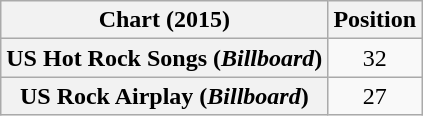<table class="wikitable sortable plainrowheaders">
<tr>
<th>Chart (2015)</th>
<th>Position</th>
</tr>
<tr>
<th scope="row">US Hot Rock Songs (<em>Billboard</em>)</th>
<td style="text-align:center">32</td>
</tr>
<tr>
<th scope="row">US Rock Airplay (<em>Billboard</em>)</th>
<td style="text-align:center">27</td>
</tr>
</table>
